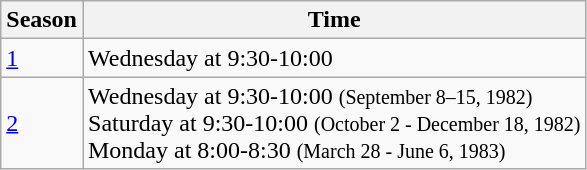<table class="wikitable">
<tr>
<th>Season</th>
<th>Time</th>
</tr>
<tr>
<td><a href='#'>1</a></td>
<td>Wednesday at 9:30-10:00</td>
</tr>
<tr>
<td><a href='#'>2</a></td>
<td>Wednesday at 9:30-10:00 <small>(September 8–15, 1982)</small><br>Saturday at 9:30-10:00 <small>(October 2 - December 18, 1982)</small><br>Monday at 8:00-8:30 <small>(March 28 - June 6, 1983)</small></td>
</tr>
</table>
